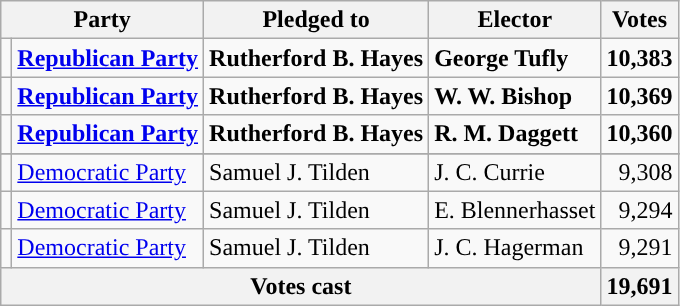<table class="wikitable">
<tr>
<th colspan=2>Party</th>
<th>Pledged to</th>
<th>Elector</th>
<th>Votes</th>
</tr>
<tr style="font-weight:bold">
<td></td>
<td><a href='#'>Republican Party</a></td>
<td>Rutherford B. Hayes</td>
<td>George Tufly</td>
<td align="right">10,383</td>
</tr>
<tr style="font-weight:bold">
<td></td>
<td><a href='#'>Republican Party</a></td>
<td>Rutherford B. Hayes</td>
<td>W. W. Bishop</td>
<td align="right">10,369</td>
</tr>
<tr style="font-weight:bold">
<td></td>
<td><a href='#'>Republican Party</a></td>
<td>Rutherford B. Hayes</td>
<td>R. M. Daggett</td>
<td align="right">10,360</td>
</tr>
<tr style="font-weight:bold">
</tr>
<tr>
<td></td>
<td><a href='#'>Democratic Party</a></td>
<td>Samuel J. Tilden</td>
<td>J. C. Currie</td>
<td align="right">9,308</td>
</tr>
<tr>
<td></td>
<td><a href='#'>Democratic Party</a></td>
<td>Samuel J. Tilden</td>
<td>E. Blennerhasset</td>
<td align="right">9,294</td>
</tr>
<tr>
<td></td>
<td><a href='#'>Democratic Party</a></td>
<td>Samuel J. Tilden</td>
<td>J. C. Hagerman</td>
<td align="right">9,291</td>
</tr>
<tr>
<th colspan="4">Votes cast</th>
<th>19,691</th>
</tr>
</table>
